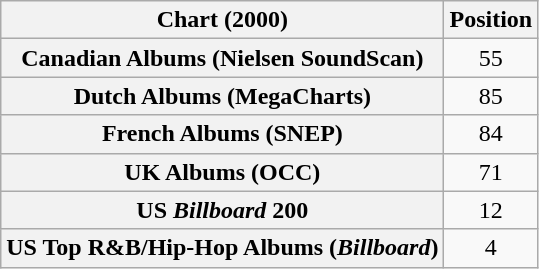<table class="wikitable sortable plainrowheaders" style="text-align:center">
<tr>
<th scope="col">Chart (2000)</th>
<th scope="col">Position</th>
</tr>
<tr>
<th scope="row">Canadian Albums (Nielsen SoundScan)</th>
<td>55</td>
</tr>
<tr>
<th scope="row">Dutch Albums (MegaCharts)</th>
<td>85</td>
</tr>
<tr>
<th scope="row">French Albums (SNEP)</th>
<td>84</td>
</tr>
<tr>
<th scope="row">UK Albums (OCC)</th>
<td>71</td>
</tr>
<tr>
<th scope="row">US <em>Billboard</em> 200</th>
<td style="text-align:center;">12</td>
</tr>
<tr>
<th scope="row">US Top R&B/Hip-Hop Albums (<em>Billboard</em>)</th>
<td style="text-align:center;">4</td>
</tr>
</table>
